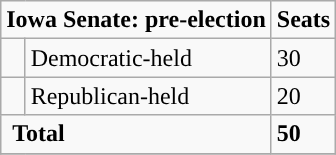<table class="wikitable">
<tr>
<td colspan="2" rowspan="1" align="center" valign="top"><strong>Iowa Senate: pre-election</strong></td>
<td style="vertical-align:top;"><strong>Seats</strong><br></td>
</tr>
<tr>
<td style="background-color:"> </td>
<td>Democratic-held</td>
<td>30</td>
</tr>
<tr>
<td style="background-color:"> </td>
<td>Republican-held</td>
<td>20</td>
</tr>
<tr>
<td colspan="2" rowspan="1"> <strong>Total</strong><br></td>
<td><strong>50</strong></td>
</tr>
<tr>
</tr>
</table>
